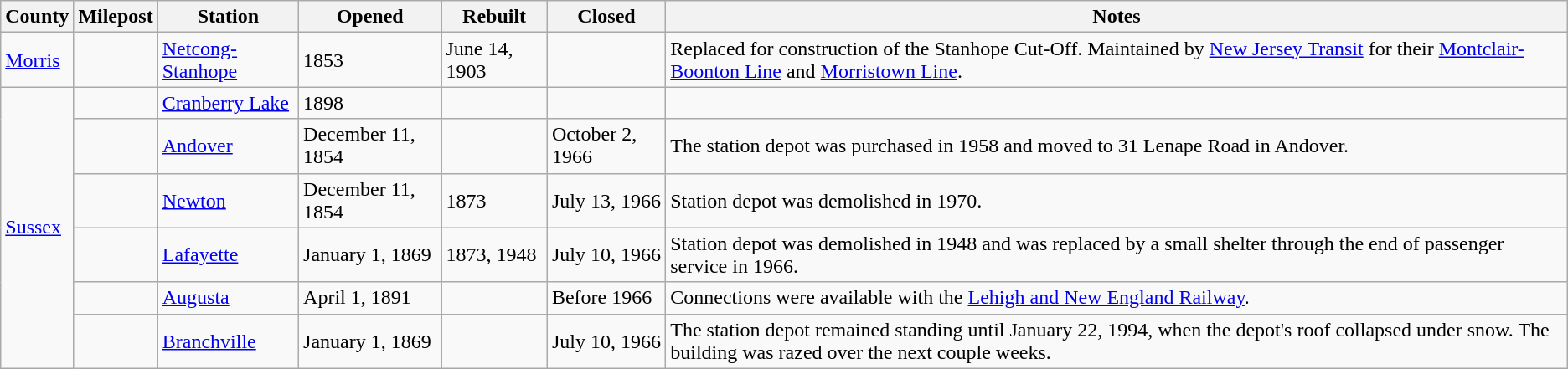<table class="wikitable">
<tr>
<th>County</th>
<th>Milepost</th>
<th>Station</th>
<th>Opened</th>
<th>Rebuilt</th>
<th>Closed</th>
<th>Notes</th>
</tr>
<tr>
<td><a href='#'>Morris</a></td>
<td></td>
<td><a href='#'>Netcong-Stanhope</a></td>
<td>1853</td>
<td>June 14, 1903</td>
<td></td>
<td>Replaced for construction of the Stanhope Cut-Off. Maintained by <a href='#'>New Jersey Transit</a> for their <a href='#'>Montclair-Boonton Line</a> and <a href='#'>Morristown Line</a>.</td>
</tr>
<tr>
<td rowspan=6><a href='#'>Sussex</a></td>
<td></td>
<td><a href='#'>Cranberry Lake</a></td>
<td>1898</td>
<td></td>
<td></td>
<td></td>
</tr>
<tr>
<td></td>
<td><a href='#'>Andover</a></td>
<td>December 11, 1854</td>
<td></td>
<td>October 2, 1966</td>
<td>The station depot was purchased in 1958 and moved to 31 Lenape Road in Andover.</td>
</tr>
<tr>
<td></td>
<td><a href='#'>Newton</a></td>
<td>December 11, 1854</td>
<td>1873</td>
<td>July 13, 1966</td>
<td>Station depot was demolished in 1970.</td>
</tr>
<tr>
<td></td>
<td><a href='#'>Lafayette</a></td>
<td>January 1, 1869</td>
<td>1873, 1948</td>
<td>July 10, 1966</td>
<td>Station depot was demolished in 1948 and was replaced by a small shelter through the end of passenger service in 1966.</td>
</tr>
<tr>
<td></td>
<td><a href='#'>Augusta</a></td>
<td>April 1, 1891</td>
<td></td>
<td>Before 1966</td>
<td>Connections were available with the <a href='#'>Lehigh and New England Railway</a>.</td>
</tr>
<tr>
<td></td>
<td><a href='#'>Branchville</a></td>
<td>January 1, 1869</td>
<td></td>
<td>July 10, 1966</td>
<td>The station depot remained standing until January 22, 1994, when the depot's roof collapsed under snow. The building was razed over the next couple weeks.</td>
</tr>
</table>
